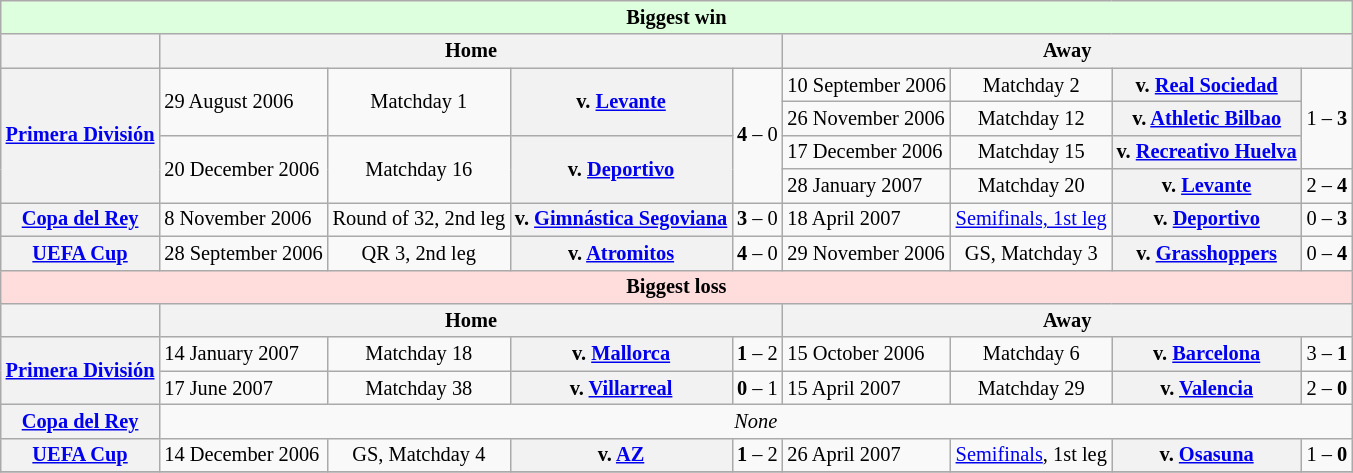<table class="wikitable" style="font-size: 85%">
<tr>
<td bgcolor="#ddffdd" align="center" colspan="11"><strong>Biggest win</strong></td>
</tr>
<tr>
<th></th>
<th colspan="4">Home</th>
<th colspan="4">Away</th>
</tr>
<tr>
<th rowspan="4"><a href='#'>Primera División</a></th>
<td rowspan="2">29 August 2006</td>
<td align="center" rowspan="2">Matchday 1</td>
<th rowspan="2">v. <a href='#'>Levante</a></th>
<td align="center" rowspan="4"><strong>4</strong> – 0</td>
<td>10 September 2006</td>
<td align="center">Matchday 2</td>
<th>v. <a href='#'>Real Sociedad</a></th>
<td rowspan="3" align="center">1 – <strong>3</strong></td>
</tr>
<tr>
<td>26 November 2006</td>
<td align="center">Matchday 12</td>
<th>v. <a href='#'>Athletic Bilbao</a></th>
</tr>
<tr>
<td rowspan="2">20 December 2006</td>
<td align="center" rowspan="2">Matchday 16</td>
<th rowspan="2">v. <a href='#'>Deportivo</a></th>
<td>17 December 2006</td>
<td align="center">Matchday 15</td>
<th>v. <a href='#'>Recreativo Huelva</a></th>
</tr>
<tr>
<td>28 January 2007</td>
<td align="center">Matchday 20</td>
<th>v. <a href='#'>Levante</a></th>
<td align="center">2 – <strong>4</strong></td>
</tr>
<tr>
<th><a href='#'>Copa del Rey</a></th>
<td>8 November 2006</td>
<td align="center">Round of 32, 2nd leg</td>
<th>v. <a href='#'>Gimnástica Segoviana</a></th>
<td align="center"><strong>3</strong> – 0</td>
<td>18 April 2007</td>
<td align="center"><a href='#'>Semifinals, 1st leg</a></td>
<th>v. <a href='#'>Deportivo</a></th>
<td align="center">0 – <strong>3</strong></td>
</tr>
<tr>
<th><a href='#'>UEFA Cup</a></th>
<td>28 September 2006</td>
<td align="center">QR 3, 2nd leg</td>
<th>v.  <a href='#'>Atromitos</a></th>
<td align="center"><strong>4</strong> – 0</td>
<td>29 November 2006</td>
<td align="center">GS, Matchday 3</td>
<th>v.  <a href='#'>Grasshoppers</a></th>
<td align="center">0 – <strong>4</strong></td>
</tr>
<tr>
<td bgcolor="#ffdddd" align="center" colspan="11"><strong>Biggest loss</strong></td>
</tr>
<tr>
<th></th>
<th colspan="4">Home</th>
<th colspan="4">Away</th>
</tr>
<tr>
<th rowspan="2"><a href='#'>Primera División</a></th>
<td>14 January 2007</td>
<td align="center">Matchday 18</td>
<th>v. <a href='#'>Mallorca</a></th>
<td align="center"><strong>1</strong> – 2</td>
<td>15 October 2006</td>
<td align="center">Matchday 6</td>
<th>v. <a href='#'>Barcelona</a></th>
<td align="center">3 – <strong>1</strong></td>
</tr>
<tr>
<td>17 June 2007</td>
<td align="center">Matchday 38</td>
<th>v. <a href='#'>Villarreal</a></th>
<td align="center"><strong>0</strong> – 1</td>
<td>15 April 2007</td>
<td align="center">Matchday 29</td>
<th>v. <a href='#'>Valencia</a></th>
<td align="center">2 – <strong>0</strong></td>
</tr>
<tr>
<th><a href='#'>Copa del Rey</a></th>
<td colspan="8" align="center"><em>None</em></td>
</tr>
<tr>
<th><a href='#'>UEFA Cup</a></th>
<td>14 December 2006</td>
<td align="center">GS, Matchday 4</td>
<th>v.  <a href='#'>AZ</a></th>
<td align="center"><strong>1</strong> – 2</td>
<td>26 April 2007</td>
<td align="center"><a href='#'>Semifinals</a>, 1st leg</td>
<th>v.  <a href='#'>Osasuna</a></th>
<td align="center">1 – <strong>0</strong></td>
</tr>
<tr>
</tr>
</table>
